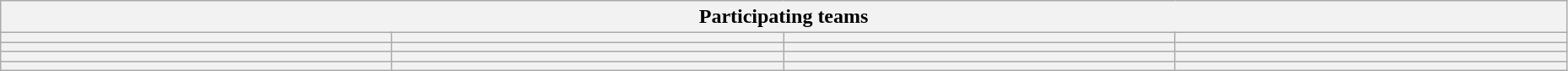<table class="wikitable" style="width:98%;">
<tr>
<th colspan=4>Participating teams</th>
</tr>
<tr>
<th width=25%></th>
<th width=25%></th>
<th width=25%></th>
<th width=25%></th>
</tr>
<tr>
<th></th>
<th></th>
<th></th>
<th></th>
</tr>
<tr>
<th></th>
<th></th>
<th></th>
<th></th>
</tr>
<tr>
<th></th>
<th></th>
<th></th>
<th></th>
</tr>
</table>
